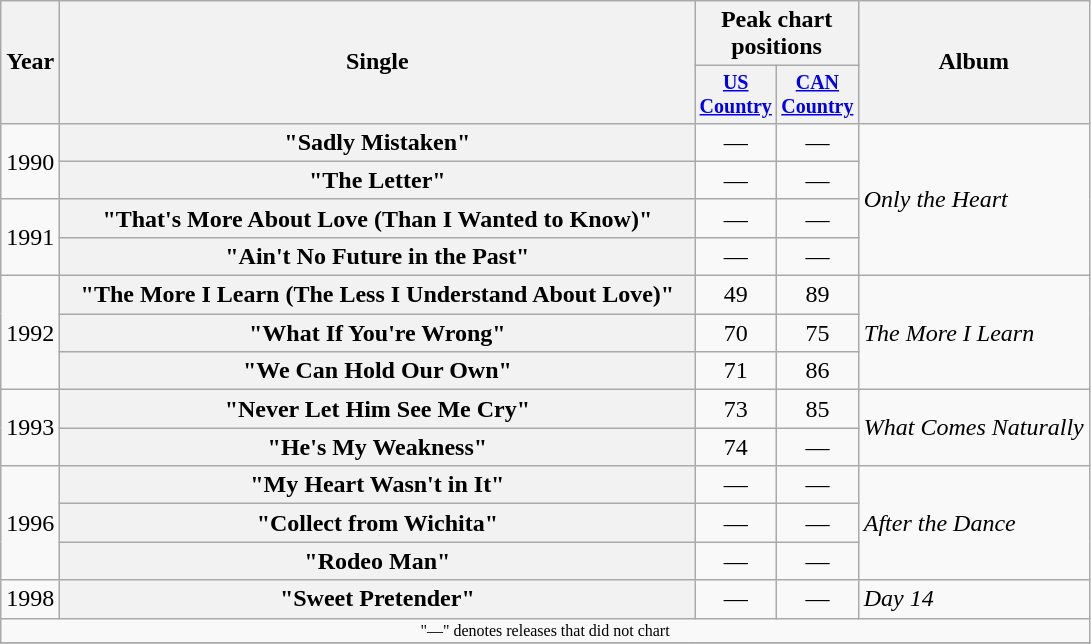<table class="wikitable plainrowheaders" style="text-align:center;">
<tr>
<th rowspan="2">Year</th>
<th rowspan="2" style="width:26em;">Single</th>
<th colspan="2">Peak chart<br>positions</th>
<th rowspan="2">Album</th>
</tr>
<tr style="font-size:smaller;">
<th width="45"><a href='#'>US Country</a></th>
<th width="45"><a href='#'>CAN Country</a></th>
</tr>
<tr>
<td rowspan="2">1990</td>
<th scope="row">"Sadly Mistaken"</th>
<td>—</td>
<td>—</td>
<td align="left" rowspan="4"><em>Only the Heart</em></td>
</tr>
<tr>
<th scope="row">"The Letter"</th>
<td>—</td>
<td>—</td>
</tr>
<tr>
<td rowspan="2">1991</td>
<th scope="row">"That's More About Love (Than I Wanted to Know)"</th>
<td>—</td>
<td>—</td>
</tr>
<tr>
<th scope="row">"Ain't No Future in the Past"</th>
<td>—</td>
<td>—</td>
</tr>
<tr>
<td rowspan="3">1992</td>
<th scope="row">"The More I Learn (The Less I Understand About Love)"</th>
<td>49</td>
<td>89</td>
<td align="left" rowspan="3"><em>The More I Learn</em></td>
</tr>
<tr>
<th scope="row">"What If You're Wrong"</th>
<td>70</td>
<td>75</td>
</tr>
<tr>
<th scope="row">"We Can Hold Our Own"</th>
<td>71</td>
<td>86</td>
</tr>
<tr>
<td rowspan="2">1993</td>
<th scope="row">"Never Let Him See Me Cry"</th>
<td>73</td>
<td>85</td>
<td align="left" rowspan="2"><em>What Comes Naturally</em></td>
</tr>
<tr>
<th scope="row">"He's My Weakness"</th>
<td>74</td>
<td>—</td>
</tr>
<tr>
<td rowspan="3">1996</td>
<th scope="row">"My Heart Wasn't in It"</th>
<td>—</td>
<td>—</td>
<td align="left" rowspan="3"><em>After the Dance</em></td>
</tr>
<tr>
<th scope="row">"Collect from Wichita"</th>
<td>—</td>
<td>—</td>
</tr>
<tr>
<th scope="row">"Rodeo Man"</th>
<td>—</td>
<td>—</td>
</tr>
<tr>
<td>1998</td>
<th scope="row">"Sweet Pretender"</th>
<td>—</td>
<td>—</td>
<td align="left"><em>Day 14</em></td>
</tr>
<tr>
<td colspan="5" style="font-size:8pt">"—" denotes releases that did not chart</td>
</tr>
<tr>
</tr>
</table>
